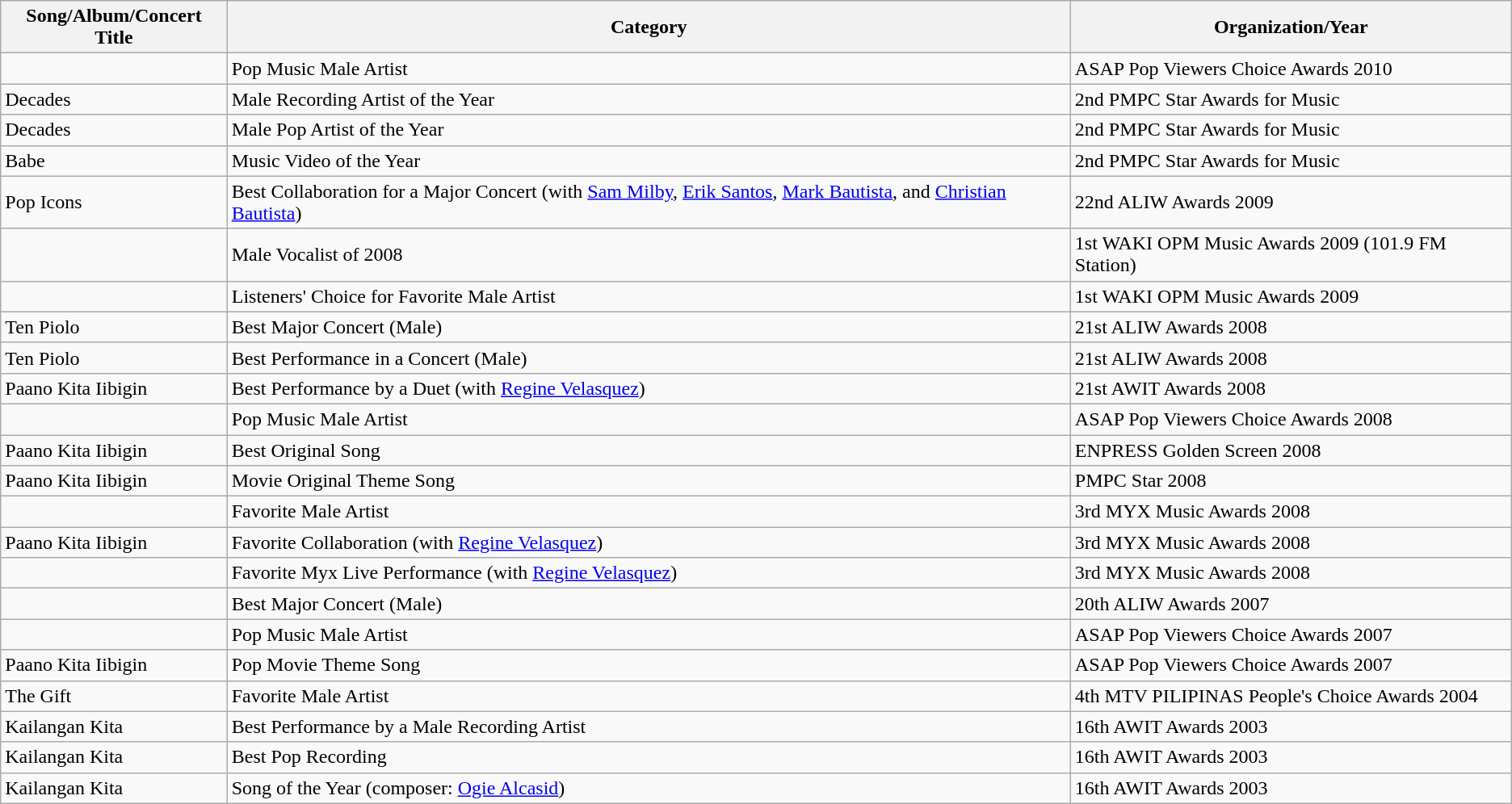<table class="wikitable sortable">
<tr ">
<th>Song/Album/Concert Title</th>
<th>Category</th>
<th>Organization/Year</th>
</tr>
<tr>
<td></td>
<td>Pop Music Male Artist</td>
<td>ASAP Pop Viewers Choice Awards 2010</td>
</tr>
<tr>
<td>Decades</td>
<td>Male Recording Artist of the Year</td>
<td>2nd PMPC Star Awards for Music</td>
</tr>
<tr>
<td>Decades</td>
<td>Male Pop Artist of the Year</td>
<td>2nd PMPC Star Awards for Music</td>
</tr>
<tr>
<td>Babe</td>
<td>Music Video of the Year</td>
<td>2nd PMPC Star Awards for Music</td>
</tr>
<tr>
<td>Pop Icons</td>
<td>Best Collaboration for a Major Concert (with <a href='#'>Sam Milby</a>, <a href='#'>Erik Santos</a>, <a href='#'>Mark Bautista</a>, and <a href='#'>Christian Bautista</a>)</td>
<td>22nd ALIW Awards 2009</td>
</tr>
<tr>
<td></td>
<td>Male Vocalist of 2008</td>
<td>1st WAKI OPM Music Awards 2009 (101.9 FM Station)</td>
</tr>
<tr>
<td></td>
<td>Listeners' Choice for Favorite Male Artist</td>
<td>1st WAKI OPM Music Awards 2009</td>
</tr>
<tr>
<td>Ten Piolo</td>
<td>Best Major Concert (Male)</td>
<td>21st ALIW Awards 2008</td>
</tr>
<tr>
<td>Ten Piolo</td>
<td>Best Performance in a Concert (Male)</td>
<td>21st ALIW Awards 2008</td>
</tr>
<tr>
<td>Paano Kita Iibigin</td>
<td>Best Performance by a Duet (with <a href='#'>Regine Velasquez</a>)</td>
<td>21st AWIT Awards 2008</td>
</tr>
<tr>
<td></td>
<td>Pop Music Male Artist</td>
<td>ASAP Pop Viewers Choice Awards 2008</td>
</tr>
<tr>
<td>Paano Kita Iibigin</td>
<td>Best Original Song</td>
<td>ENPRESS Golden Screen 2008</td>
</tr>
<tr>
<td>Paano Kita Iibigin</td>
<td>Movie Original Theme Song</td>
<td>PMPC Star 2008</td>
</tr>
<tr>
<td></td>
<td>Favorite Male Artist</td>
<td>3rd MYX Music Awards 2008</td>
</tr>
<tr>
<td>Paano Kita Iibigin</td>
<td>Favorite Collaboration (with <a href='#'>Regine Velasquez</a>)</td>
<td>3rd MYX Music Awards 2008</td>
</tr>
<tr>
<td></td>
<td>Favorite Myx Live Performance (with <a href='#'>Regine Velasquez</a>)</td>
<td>3rd MYX Music Awards 2008</td>
</tr>
<tr>
<td></td>
<td>Best Major Concert (Male)</td>
<td>20th ALIW Awards 2007</td>
</tr>
<tr>
<td></td>
<td>Pop Music Male Artist</td>
<td>ASAP Pop Viewers Choice Awards 2007</td>
</tr>
<tr>
<td>Paano Kita Iibigin</td>
<td>Pop Movie Theme Song</td>
<td>ASAP Pop Viewers Choice Awards 2007</td>
</tr>
<tr>
<td>The Gift</td>
<td>Favorite Male Artist</td>
<td>4th MTV PILIPINAS People's Choice Awards 2004</td>
</tr>
<tr>
<td>Kailangan Kita</td>
<td>Best Performance by a Male Recording Artist</td>
<td>16th AWIT Awards 2003</td>
</tr>
<tr>
<td>Kailangan Kita</td>
<td>Best Pop Recording</td>
<td>16th AWIT Awards 2003</td>
</tr>
<tr>
<td>Kailangan Kita</td>
<td>Song of the Year (composer: <a href='#'>Ogie Alcasid</a>)</td>
<td>16th AWIT Awards 2003</td>
</tr>
</table>
